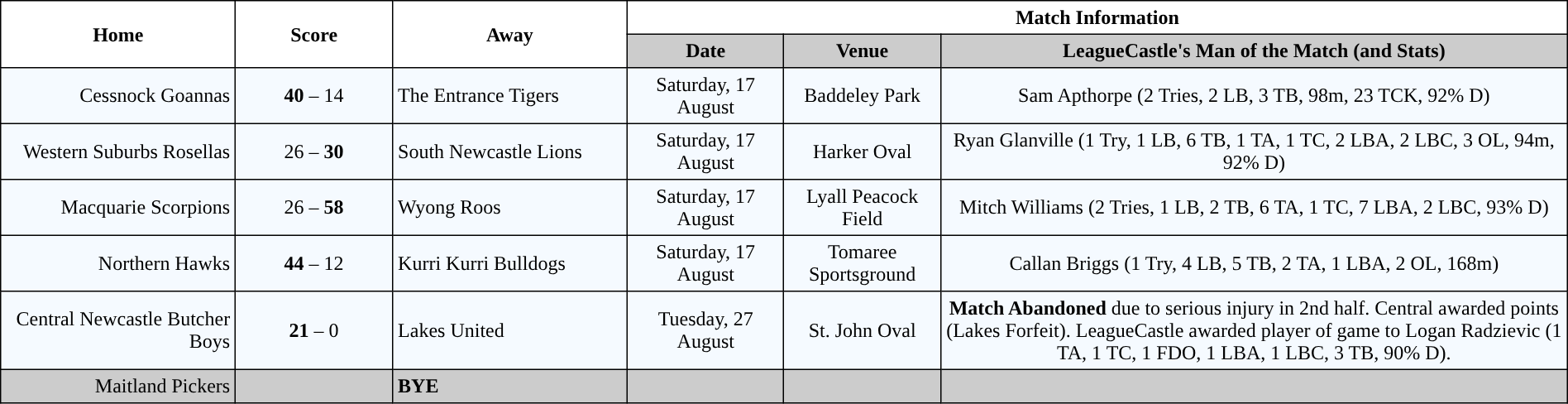<table width="100%" cellspacing="0" cellpadding="4" border="1" style="border-collapse:collapse;  text-align:center;">
<tr>
<th rowspan="2" width="15%">Home</th>
<th rowspan="2" width="10%">Score</th>
<th rowspan="2" width="15%">Away</th>
<th colspan="4">Match Information</th>
</tr>
<tr style="background:#CCCCCC">
<th width="10%">Date</th>
<th width="10%">Venue</th>
<th width="40%">LeagueCastle's Man of the Match (and Stats)</th>
</tr>
<tr style="text-align:center; background:#f5faff;">
<td align="right"> Cessnock Goannas</td>
<td><strong>40</strong> – 14</td>
<td align="left"> The Entrance Tigers</td>
<td>Saturday, 17 August</td>
<td>Baddeley Park</td>
<td>Sam Apthorpe  (2 Tries, 2 LB, 3 TB, 98m, 23 TCK, 92% D)</td>
</tr>
<tr style="text-align:center; background:#f5faff;">
<td align="right"> Western Suburbs Rosellas</td>
<td>26 – <strong>30</strong></td>
<td align="left"> South Newcastle Lions</td>
<td>Saturday, 17 August</td>
<td>Harker Oval</td>
<td>Ryan Glanville  (1 Try, 1 LB, 6 TB, 1 TA, 1 TC, 2 LBA, 2 LBC, 3 OL, 94m, 92% D)</td>
</tr>
<tr style="text-align:center; background:#f5faff;">
<td align="right"> Macquarie Scorpions</td>
<td>26 – <strong>58</strong></td>
<td align="left"> Wyong Roos</td>
<td>Saturday, 17 August</td>
<td>Lyall Peacock Field</td>
<td>Mitch Williams  (2 Tries, 1 LB, 2 TB, 6 TA, 1 TC, 7 LBA, 2 LBC, 93% D)</td>
</tr>
<tr style="text-align:center; background:#f5faff;">
<td align="right"> Northern Hawks</td>
<td><strong>44</strong> – 12</td>
<td align="left"> Kurri Kurri Bulldogs</td>
<td>Saturday, 17 August</td>
<td>Tomaree Sportsground</td>
<td>Callan Briggs  (1 Try, 4 LB, 5 TB, 2 TA, 1 LBA, 2 OL, 168m)</td>
</tr>
<tr style="text-align:center; background:#f5faff;">
<td align="right"> Central Newcastle Butcher Boys</td>
<td><strong>21</strong> – 0</td>
<td align="left"> Lakes United</td>
<td>Tuesday, 27 August</td>
<td>St. John Oval</td>
<td><strong>Match Abandoned</strong> due to serious injury in 2nd half. Central awarded points (Lakes Forfeit). LeagueCastle awarded player of game to Logan Radzievic  (1 TA, 1 TC, 1 FDO, 1 LBA, 1 LBC, 3 TB, 90% D).</td>
</tr>
<tr style="text-align:center; background:#CCCCCC;">
<td align="right"> Maitland Pickers</td>
<td></td>
<td align="left"><strong>BYE</strong></td>
<td></td>
<td></td>
<td></td>
</tr>
</table>
